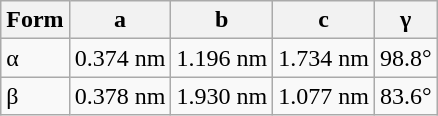<table class="wikitable">
<tr>
<th>Form</th>
<th>a</th>
<th>b</th>
<th>c</th>
<th>γ</th>
</tr>
<tr>
<td>α</td>
<td>0.374 nm</td>
<td>1.196 nm</td>
<td>1.734 nm</td>
<td>98.8°</td>
</tr>
<tr>
<td>β</td>
<td>0.378 nm</td>
<td>1.930 nm</td>
<td>1.077 nm</td>
<td>83.6°</td>
</tr>
</table>
